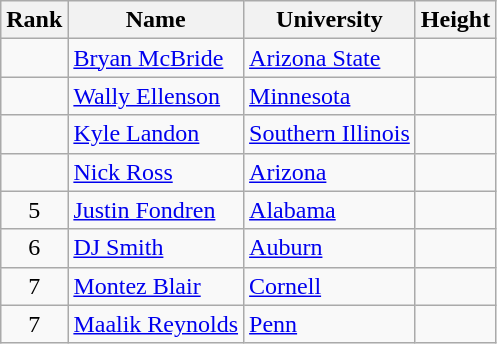<table class="wikitable sortable" style="text-align:center">
<tr>
<th>Rank</th>
<th>Name</th>
<th>University</th>
<th>Height</th>
</tr>
<tr>
<td></td>
<td align=left><a href='#'>Bryan McBride</a></td>
<td align=left><a href='#'>Arizona State</a></td>
<td></td>
</tr>
<tr>
<td></td>
<td align=left><a href='#'>Wally Ellenson</a></td>
<td align="left"><a href='#'>Minnesota</a></td>
<td></td>
</tr>
<tr>
<td></td>
<td align=left><a href='#'>Kyle Landon</a></td>
<td align="left"><a href='#'>Southern Illinois</a></td>
<td></td>
</tr>
<tr>
<td></td>
<td align=left><a href='#'>Nick Ross</a></td>
<td align="left"><a href='#'>Arizona</a></td>
<td></td>
</tr>
<tr>
<td>5</td>
<td align=left><a href='#'>Justin Fondren</a></td>
<td align="left"><a href='#'>Alabama</a></td>
<td></td>
</tr>
<tr>
<td>6</td>
<td align=left><a href='#'>DJ Smith</a></td>
<td align="left"><a href='#'>Auburn</a></td>
<td></td>
</tr>
<tr>
<td>7</td>
<td align=left><a href='#'>Montez Blair</a></td>
<td align="left"><a href='#'>Cornell</a></td>
<td></td>
</tr>
<tr>
<td>7</td>
<td align=left><a href='#'>Maalik Reynolds</a></td>
<td align=left><a href='#'>Penn</a></td>
<td></td>
</tr>
</table>
